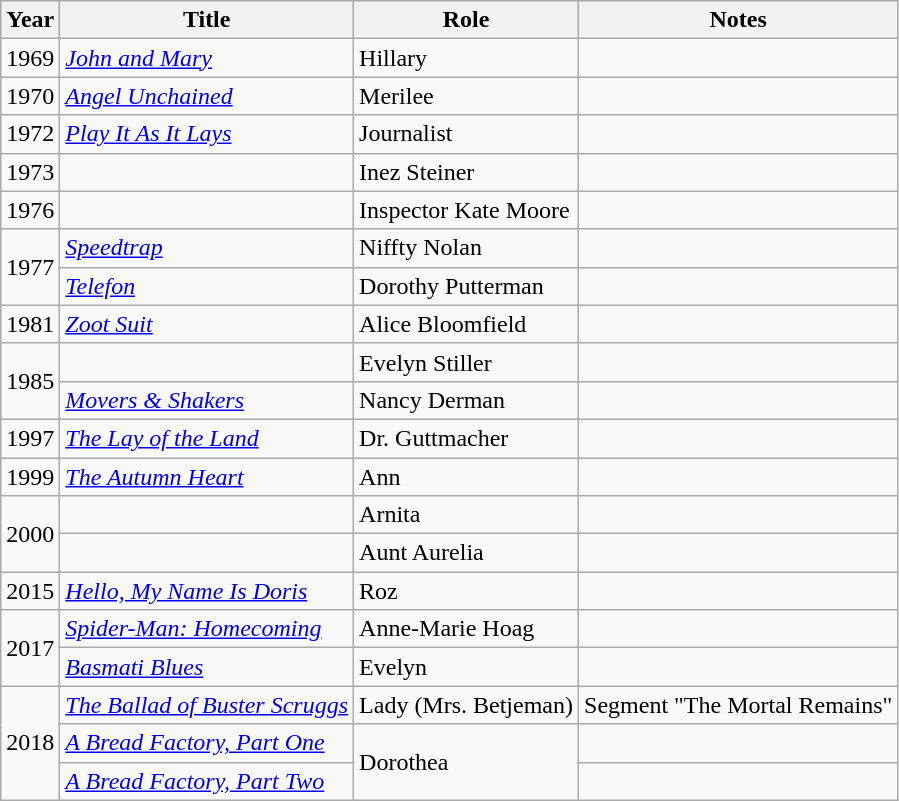<table class="wikitable sortable">
<tr>
<th>Year</th>
<th>Title</th>
<th>Role</th>
<th class="unsortable">Notes</th>
</tr>
<tr>
<td>1969</td>
<td><em><a href='#'>John and Mary</a></em></td>
<td>Hillary</td>
<td></td>
</tr>
<tr>
<td>1970</td>
<td><em><a href='#'>Angel Unchained</a></em></td>
<td>Merilee</td>
<td></td>
</tr>
<tr>
<td>1972</td>
<td><em><a href='#'>Play It As It Lays</a></em></td>
<td>Journalist</td>
<td></td>
</tr>
<tr>
<td>1973</td>
<td><em></em></td>
<td>Inez Steiner</td>
<td></td>
</tr>
<tr>
<td>1976</td>
<td><em></em></td>
<td>Inspector Kate Moore</td>
<td></td>
</tr>
<tr>
<td rowspan="2">1977</td>
<td><em><a href='#'>Speedtrap</a></em></td>
<td>Niffty Nolan</td>
<td></td>
</tr>
<tr>
<td><em><a href='#'>Telefon</a></em></td>
<td>Dorothy Putterman</td>
<td></td>
</tr>
<tr>
<td>1981</td>
<td><em><a href='#'>Zoot Suit</a></em></td>
<td>Alice Bloomfield</td>
<td></td>
</tr>
<tr>
<td rowspan="2">1985</td>
<td><em></em></td>
<td>Evelyn Stiller</td>
<td></td>
</tr>
<tr>
<td><em><a href='#'>Movers & Shakers</a></em></td>
<td>Nancy Derman</td>
<td></td>
</tr>
<tr>
<td>1997</td>
<td><em><a href='#'>The Lay of the Land</a></em></td>
<td>Dr. Guttmacher</td>
<td></td>
</tr>
<tr>
<td>1999</td>
<td><em><a href='#'>The Autumn Heart</a></em></td>
<td>Ann</td>
<td></td>
</tr>
<tr>
<td rowspan="2">2000</td>
<td><em></em></td>
<td>Arnita</td>
<td></td>
</tr>
<tr>
<td><em></em></td>
<td>Aunt Aurelia</td>
<td></td>
</tr>
<tr>
<td>2015</td>
<td><em><a href='#'>Hello, My Name Is Doris</a></em></td>
<td>Roz</td>
<td></td>
</tr>
<tr>
<td rowspan="2">2017</td>
<td><em><a href='#'>Spider-Man: Homecoming</a></em></td>
<td>Anne-Marie Hoag</td>
<td></td>
</tr>
<tr>
<td><em><a href='#'>Basmati Blues</a></em></td>
<td>Evelyn</td>
<td></td>
</tr>
<tr>
<td rowspan="3">2018</td>
<td><em><a href='#'>The Ballad of Buster Scruggs</a></em></td>
<td>Lady (Mrs. Betjeman)</td>
<td>Segment "The Mortal Remains"</td>
</tr>
<tr>
<td><em><a href='#'>A Bread Factory, Part One</a></em></td>
<td rowspan="2">Dorothea</td>
<td></td>
</tr>
<tr>
<td><em><a href='#'>A Bread Factory, Part Two</a></em></td>
<td></td>
</tr>
</table>
